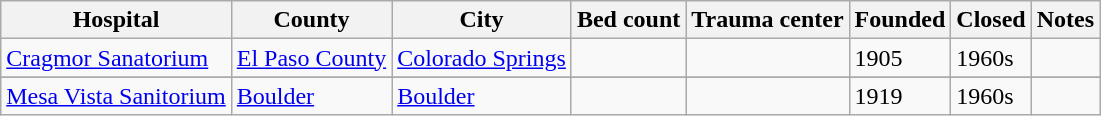<table class="wikitable" border="1">
<tr>
<th>Hospital</th>
<th>County</th>
<th>City</th>
<th>Bed count</th>
<th>Trauma center</th>
<th>Founded</th>
<th>Closed</th>
<th>Notes</th>
</tr>
<tr>
<td><a href='#'>Cragmor Sanatorium</a></td>
<td><a href='#'>El Paso County</a></td>
<td><a href='#'>Colorado Springs</a></td>
<td></td>
<td></td>
<td>1905</td>
<td>1960s</td>
<td></td>
</tr>
<tr>
</tr>
<tr>
<td><a href='#'>Mesa Vista Sanitorium</a></td>
<td><a href='#'>Boulder</a></td>
<td><a href='#'>Boulder</a></td>
<td></td>
<td></td>
<td>1919</td>
<td>1960s</td>
<td></td>
</tr>
</table>
